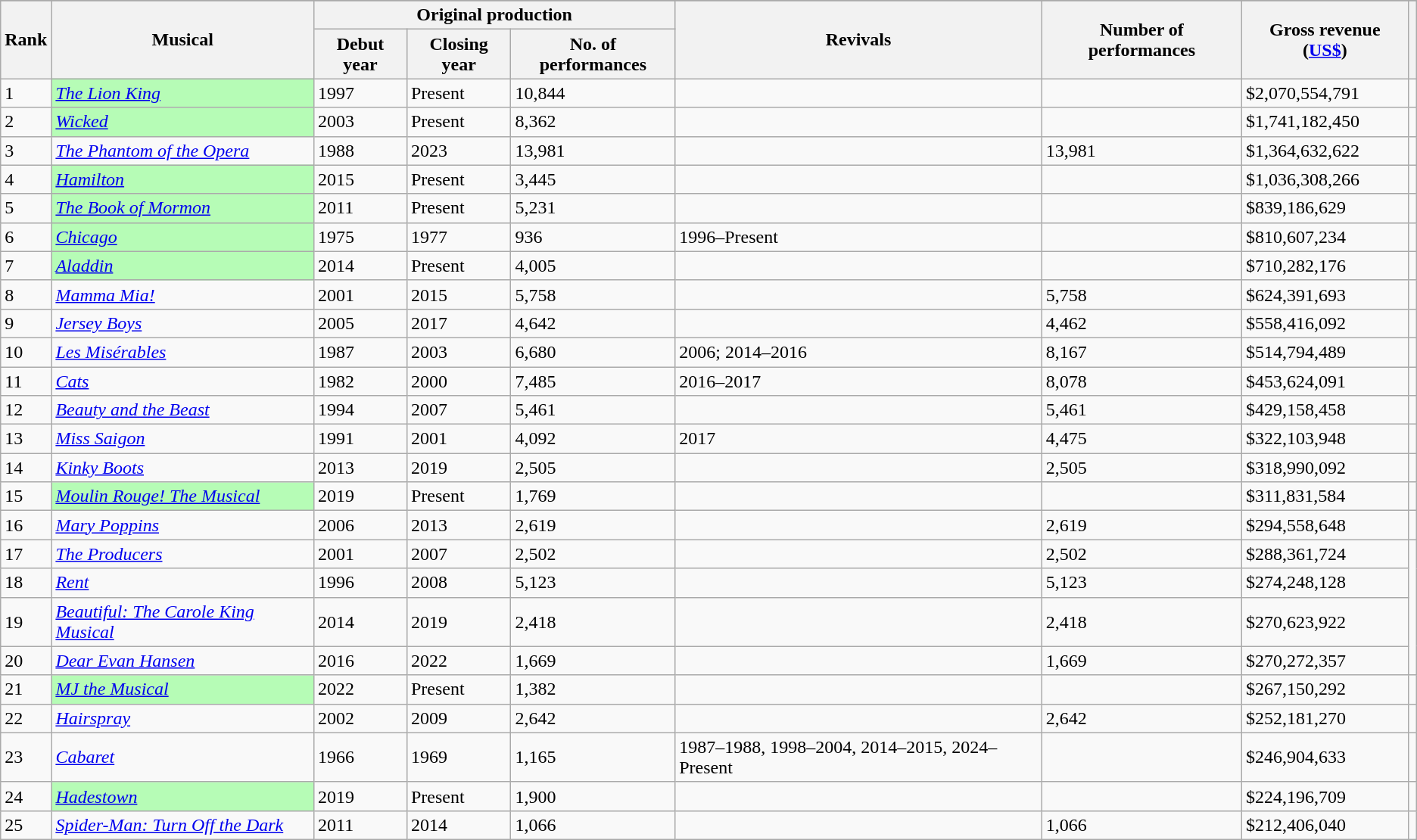<table class="wikitable sortable plainrowheaders">
<tr>
</tr>
<tr>
<th scope="col" rowspan="2">Rank</th>
<th scope="col" rowspan="2">Musical</th>
<th scope="col" colspan="3">Original production</th>
<th scope="col" rowspan="2">Revivals</th>
<th scope="col" rowspan="2">Number of performances</th>
<th scope="col" rowspan="2">Gross revenue (<a href='#'>US$</a>)</th>
<th scope="col" class="unsortable" rowspan="2"></th>
</tr>
<tr>
<th scope="col">Debut year</th>
<th scope="col">Closing year</th>
<th scope="col">No. of performances</th>
</tr>
<tr>
<td>1</td>
<td scope="row" style="background:#b6fcb6;"><em><a href='#'>The Lion King</a></em> </td>
<td>1997</td>
<td>Present</td>
<td>10,844</td>
<td></td>
<td></td>
<td>$2,070,554,791</td>
<td></td>
</tr>
<tr>
<td>2</td>
<td scope="row" style="background:#b6fcb6;"><em><a href='#'>Wicked</a></em> </td>
<td>2003</td>
<td>Present</td>
<td>8,362</td>
<td></td>
<td></td>
<td>$1,741,182,450</td>
<td></td>
</tr>
<tr>
<td>3</td>
<td scope="row"><em><a href='#'>The Phantom of the Opera</a></em></td>
<td>1988</td>
<td>2023</td>
<td>13,981</td>
<td></td>
<td>13,981</td>
<td>$1,364,632,622</td>
<td></td>
</tr>
<tr>
<td>4</td>
<td scope="row" style="background:#b6fcb6;"><em><a href='#'>Hamilton</a></em> </td>
<td>2015</td>
<td>Present</td>
<td>3,445</td>
<td></td>
<td></td>
<td>$1,036,308,266</td>
<td></td>
</tr>
<tr>
<td>5</td>
<td scope="row" style="background:#b6fcb6;"><em><a href='#'>The Book of Mormon</a></em> </td>
<td>2011</td>
<td>Present</td>
<td>5,231</td>
<td></td>
<td></td>
<td>$839,186,629</td>
<td></td>
</tr>
<tr>
<td>6</td>
<td scope="row" style="background:#b6fcb6;"><em><a href='#'>Chicago</a></em> </td>
<td>1975</td>
<td>1977</td>
<td>936</td>
<td>1996–Present</td>
<td></td>
<td>$810,607,234</td>
<td></td>
</tr>
<tr>
<td>7</td>
<td scope="row" style="background:#b6fcb6;"><em><a href='#'>Aladdin</a></em> </td>
<td>2014</td>
<td>Present</td>
<td>4,005</td>
<td></td>
<td></td>
<td>$710,282,176</td>
<td></td>
</tr>
<tr>
<td>8</td>
<td><em><a href='#'>Mamma Mia!</a></em></td>
<td>2001</td>
<td>2015</td>
<td>5,758</td>
<td></td>
<td>5,758</td>
<td>$624,391,693</td>
<td></td>
</tr>
<tr>
<td>9</td>
<td><em><a href='#'>Jersey Boys</a></em></td>
<td>2005</td>
<td>2017</td>
<td 4,642>4,642</td>
<td></td>
<td>4,462</td>
<td>$558,416,092</td>
<td></td>
</tr>
<tr>
<td>10</td>
<td><em><a href='#'>Les Misérables</a></em></td>
<td>1987</td>
<td>2003</td>
<td>6,680</td>
<td>2006; 2014–2016</td>
<td>8,167</td>
<td>$514,794,489</td>
<td></td>
</tr>
<tr>
<td>11</td>
<td><em><a href='#'>Cats</a></em></td>
<td>1982</td>
<td>2000</td>
<td>7,485</td>
<td>2016–2017</td>
<td>8,078</td>
<td>$453,624,091</td>
<td></td>
</tr>
<tr>
<td>12</td>
<td><em><a href='#'>Beauty and the Beast</a></em></td>
<td>1994</td>
<td>2007</td>
<td>5,461</td>
<td></td>
<td>5,461</td>
<td>$429,158,458</td>
<td></td>
</tr>
<tr>
<td>13</td>
<td><em><a href='#'>Miss Saigon</a></em></td>
<td>1991</td>
<td>2001</td>
<td>4,092</td>
<td>2017</td>
<td>4,475</td>
<td>$322,103,948</td>
<td></td>
</tr>
<tr>
<td>14</td>
<td><em><a href='#'>Kinky Boots</a></em></td>
<td>2013</td>
<td>2019</td>
<td>2,505</td>
<td></td>
<td>2,505</td>
<td>$318,990,092</td>
<td></td>
</tr>
<tr>
<td>15</td>
<td scope="row" style="background:#b6fcb6;"><em><a href='#'>Moulin Rouge! The Musical</a></em></td>
<td>2019</td>
<td>Present</td>
<td>1,769</td>
<td></td>
<td></td>
<td>$311,831,584</td>
<td></td>
</tr>
<tr>
<td>16</td>
<td><em><a href='#'>Mary Poppins</a></em></td>
<td>2006</td>
<td>2013</td>
<td>2,619</td>
<td></td>
<td>2,619</td>
<td>$294,558,648</td>
<td></td>
</tr>
<tr>
<td>17</td>
<td><em><a href='#'>The Producers</a></em></td>
<td>2001</td>
<td>2007</td>
<td>2,502</td>
<td></td>
<td>2,502</td>
<td>$288,361,724</td>
<td rowspan="4"></td>
</tr>
<tr>
<td>18</td>
<td><em><a href='#'>Rent</a></em></td>
<td>1996</td>
<td>2008</td>
<td>5,123</td>
<td></td>
<td>5,123</td>
<td>$274,248,128</td>
</tr>
<tr>
<td>19</td>
<td><em><a href='#'>Beautiful: The Carole King Musical</a></em></td>
<td>2014</td>
<td>2019</td>
<td>2,418</td>
<td></td>
<td>2,418</td>
<td>$270,623,922</td>
</tr>
<tr>
<td>20</td>
<td><em><a href='#'>Dear Evan Hansen</a></em></td>
<td>2016</td>
<td>2022</td>
<td>1,669</td>
<td></td>
<td>1,669</td>
<td>$270,272,357</td>
</tr>
<tr>
<td>21</td>
<td scope="row" style="background:#b6fcb6;"><em><a href='#'>MJ the Musical</a></em> </td>
<td>2022</td>
<td>Present</td>
<td>1,382</td>
<td></td>
<td></td>
<td>$267,150,292</td>
<td></td>
</tr>
<tr>
<td>22</td>
<td><em><a href='#'>Hairspray</a></em></td>
<td>2002</td>
<td>2009</td>
<td>2,642</td>
<td></td>
<td>2,642</td>
<td>$252,181,270</td>
</tr>
<tr>
<td>23</td>
<td><a href='#'><em>Cabaret</em></a> </td>
<td>1966</td>
<td>1969</td>
<td>1,165</td>
<td>1987–1988, 1998–2004, 2014–2015, 2024–Present</td>
<td></td>
<td>$246,904,633</td>
<td></td>
</tr>
<tr>
<td>24</td>
<td scope="row" style="background:#b6fcb6;"><em><a href='#'>Hadestown</a></em> </td>
<td>2019</td>
<td>Present</td>
<td>1,900</td>
<td></td>
<td></td>
<td>$224,196,709</td>
<td></td>
</tr>
<tr>
<td>25</td>
<td><em><a href='#'>Spider-Man: Turn Off the Dark</a></em></td>
<td>2011</td>
<td>2014</td>
<td>1,066</td>
<td></td>
<td>1,066</td>
<td>$212,406,040</td>
<td></td>
</tr>
</table>
